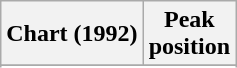<table class="wikitable sortable">
<tr>
<th align="left">Chart (1992)</th>
<th align="center">Peak<br>position</th>
</tr>
<tr>
</tr>
<tr>
</tr>
</table>
